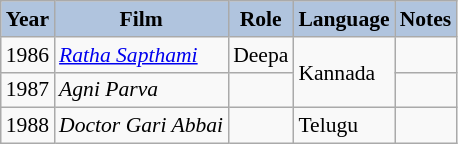<table class="wikitable" style="font-size:90%" cellpadding="5">
<tr style="text-align:center;">
<th style="background:#B0C4DE;">Year</th>
<th style="background:#B0C4DE;">Film</th>
<th style="background:#B0C4DE;">Role</th>
<th style="background:#B0C4DE;">Language</th>
<th style="background:#B0C4DE;">Notes</th>
</tr>
<tr>
<td rowspan="1">1986</td>
<td><em><a href='#'>Ratha Sapthami</a></em></td>
<td>Deepa</td>
<td rowspan="2">Kannada</td>
<td></td>
</tr>
<tr>
<td>1987</td>
<td><em>Agni Parva</em></td>
<td></td>
<td></td>
</tr>
<tr>
<td>1988</td>
<td><em>Doctor Gari Abbai</em></td>
<td></td>
<td>Telugu</td>
<td></td>
</tr>
</table>
